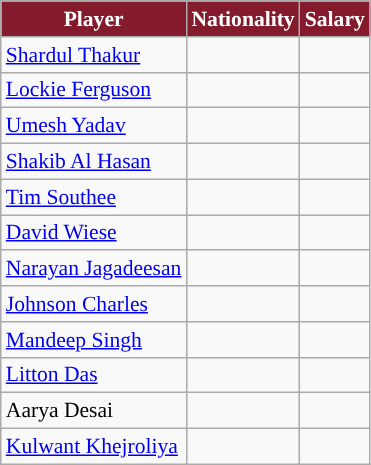<table class="wikitable" style="font-size:90%;">
<tr>
<th style="background: #841B2D;color:white">Player</th>
<th style="background: #841B2D;color:white">Nationality</th>
<th style="background: #841B2D;color:white">Salary</th>
</tr>
<tr>
<td><a href='#'>Shardul Thakur</a></td>
<td></td>
<td></td>
</tr>
<tr>
<td><a href='#'>Lockie Ferguson</a></td>
<td></td>
<td></td>
</tr>
<tr>
<td><a href='#'>Umesh Yadav</a></td>
<td></td>
<td></td>
</tr>
<tr>
<td><a href='#'>Shakib Al Hasan</a></td>
<td></td>
<td></td>
</tr>
<tr>
<td><a href='#'>Tim Southee</a></td>
<td></td>
<td></td>
</tr>
<tr>
<td><a href='#'>David Wiese</a></td>
<td></td>
<td></td>
</tr>
<tr>
<td><a href='#'>Narayan Jagadeesan</a></td>
<td></td>
<td></td>
</tr>
<tr>
<td><a href='#'>Johnson Charles</a></td>
<td></td>
<td></td>
</tr>
<tr>
<td><a href='#'>Mandeep Singh</a></td>
<td></td>
<td></td>
</tr>
<tr>
<td><a href='#'>Litton Das</a></td>
<td></td>
<td></td>
</tr>
<tr>
<td>Aarya Desai</td>
<td></td>
<td></td>
</tr>
<tr>
<td><a href='#'>Kulwant Khejroliya</a></td>
<td></td>
<td></td>
</tr>
</table>
